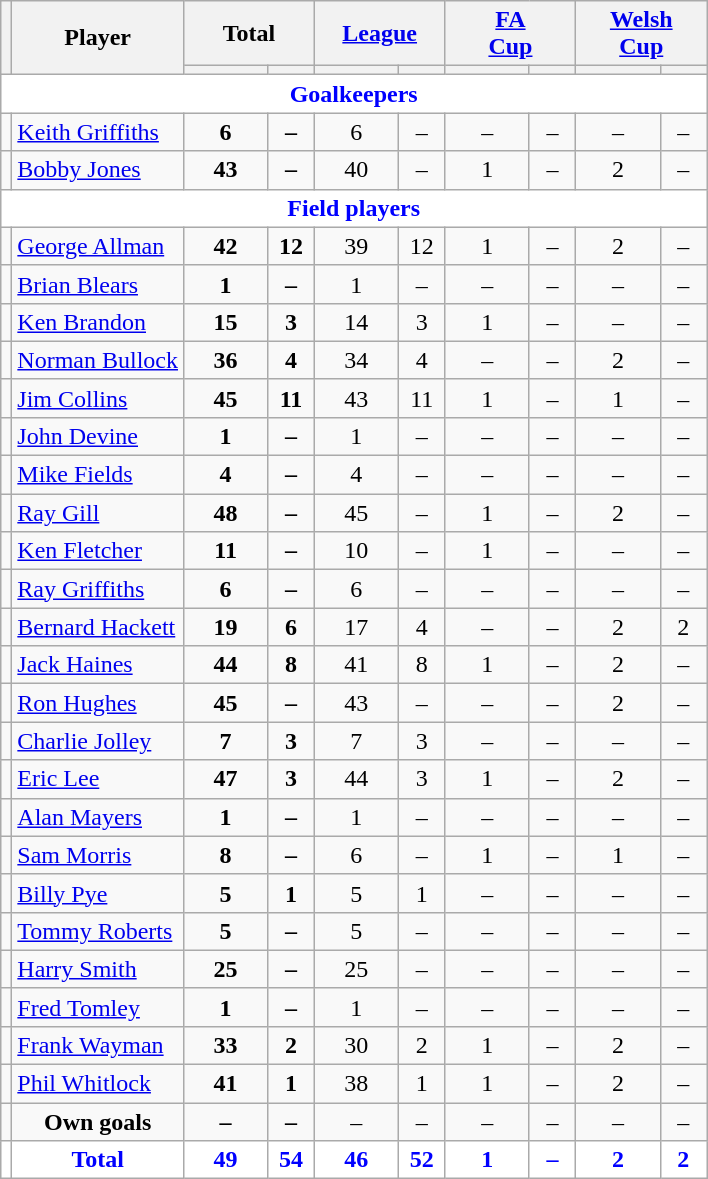<table class="wikitable"  style="text-align:center;">
<tr>
<th rowspan="2" style="font-size:80%;"></th>
<th rowspan="2">Player</th>
<th colspan="2">Total</th>
<th colspan="2"><a href='#'>League</a></th>
<th colspan="2"><a href='#'>FA<br>Cup</a></th>
<th colspan="2"><a href='#'>Welsh<br>Cup</a></th>
</tr>
<tr>
<th style="width: 50px; font-size:80%;"></th>
<th style="width: 25px; font-size:80%;"></th>
<th style="width: 50px; font-size:80%;"></th>
<th style="width: 25px; font-size:80%;"></th>
<th style="width: 50px; font-size:80%;"></th>
<th style="width: 25px; font-size:80%;"></th>
<th style="width: 50px; font-size:80%;"></th>
<th style="width: 25px; font-size:80%;"></th>
</tr>
<tr>
<td colspan="10" style="background:white; color:blue; text-align:center;"><strong>Goalkeepers</strong></td>
</tr>
<tr>
<td></td>
<td style="text-align:left;"><a href='#'>Keith Griffiths</a></td>
<td><strong>6</strong></td>
<td><strong>–</strong></td>
<td>6</td>
<td>–</td>
<td>–</td>
<td>–</td>
<td>–</td>
<td>–</td>
</tr>
<tr>
<td></td>
<td style="text-align:left;"><a href='#'>Bobby Jones</a></td>
<td><strong>43</strong></td>
<td><strong>–</strong></td>
<td>40</td>
<td>–</td>
<td>1</td>
<td>–</td>
<td>2</td>
<td>–</td>
</tr>
<tr>
<td colspan="10" style="background:white; color:blue; text-align:center;"><strong>Field players</strong></td>
</tr>
<tr>
<td></td>
<td style="text-align:left;"><a href='#'>George Allman</a></td>
<td><strong>42</strong></td>
<td><strong>12</strong></td>
<td>39</td>
<td>12</td>
<td>1</td>
<td>–</td>
<td>2</td>
<td>–</td>
</tr>
<tr>
<td></td>
<td style="text-align:left;"><a href='#'>Brian Blears</a></td>
<td><strong>1</strong></td>
<td><strong>–</strong></td>
<td>1</td>
<td>–</td>
<td>–</td>
<td>–</td>
<td>–</td>
<td>–</td>
</tr>
<tr>
<td></td>
<td style="text-align:left;"><a href='#'>Ken Brandon</a></td>
<td><strong>15</strong></td>
<td><strong>3</strong></td>
<td>14</td>
<td>3</td>
<td>1</td>
<td>–</td>
<td>–</td>
<td>–</td>
</tr>
<tr>
<td></td>
<td style="text-align:left;"><a href='#'>Norman Bullock</a></td>
<td><strong>36</strong></td>
<td><strong>4</strong></td>
<td>34</td>
<td>4</td>
<td>–</td>
<td>–</td>
<td>2</td>
<td>–</td>
</tr>
<tr>
<td></td>
<td style="text-align:left;"><a href='#'>Jim Collins</a></td>
<td><strong>45</strong></td>
<td><strong>11</strong></td>
<td>43</td>
<td>11</td>
<td>1</td>
<td>–</td>
<td>1</td>
<td>–</td>
</tr>
<tr>
<td></td>
<td style="text-align:left;"><a href='#'>John Devine</a></td>
<td><strong>1</strong></td>
<td><strong>–</strong></td>
<td>1</td>
<td>–</td>
<td>–</td>
<td>–</td>
<td>–</td>
<td>–</td>
</tr>
<tr>
<td></td>
<td style="text-align:left;"><a href='#'>Mike Fields</a></td>
<td><strong>4</strong></td>
<td><strong>–</strong></td>
<td>4</td>
<td>–</td>
<td>–</td>
<td>–</td>
<td>–</td>
<td>–</td>
</tr>
<tr>
<td></td>
<td style="text-align:left;"><a href='#'>Ray Gill</a></td>
<td><strong>48</strong></td>
<td><strong>–</strong></td>
<td>45</td>
<td>–</td>
<td>1</td>
<td>–</td>
<td>2</td>
<td>–</td>
</tr>
<tr>
<td></td>
<td style="text-align:left;"><a href='#'>Ken Fletcher</a></td>
<td><strong>11</strong></td>
<td><strong>–</strong></td>
<td>10</td>
<td>–</td>
<td>1</td>
<td>–</td>
<td>–</td>
<td>–</td>
</tr>
<tr>
<td></td>
<td style="text-align:left;"><a href='#'>Ray Griffiths</a></td>
<td><strong>6</strong></td>
<td><strong>–</strong></td>
<td>6</td>
<td>–</td>
<td>–</td>
<td>–</td>
<td>–</td>
<td>–</td>
</tr>
<tr>
<td></td>
<td style="text-align:left;"><a href='#'>Bernard Hackett</a></td>
<td><strong>19</strong></td>
<td><strong>6</strong></td>
<td>17</td>
<td>4</td>
<td>–</td>
<td>–</td>
<td>2</td>
<td>2</td>
</tr>
<tr>
<td></td>
<td style="text-align:left;"><a href='#'>Jack Haines</a></td>
<td><strong>44</strong></td>
<td><strong>8</strong></td>
<td>41</td>
<td>8</td>
<td>1</td>
<td>–</td>
<td>2</td>
<td>–</td>
</tr>
<tr>
<td></td>
<td style="text-align:left;"><a href='#'>Ron Hughes</a></td>
<td><strong>45</strong></td>
<td><strong>–</strong></td>
<td>43</td>
<td>–</td>
<td>–</td>
<td>–</td>
<td>2</td>
<td>–</td>
</tr>
<tr>
<td></td>
<td style="text-align:left;"><a href='#'>Charlie Jolley</a></td>
<td><strong>7</strong></td>
<td><strong>3</strong></td>
<td>7</td>
<td>3</td>
<td>–</td>
<td>–</td>
<td>–</td>
<td>–</td>
</tr>
<tr>
<td></td>
<td style="text-align:left;"><a href='#'>Eric Lee</a></td>
<td><strong>47</strong></td>
<td><strong>3</strong></td>
<td>44</td>
<td>3</td>
<td>1</td>
<td>–</td>
<td>2</td>
<td>–</td>
</tr>
<tr>
<td></td>
<td style="text-align:left;"><a href='#'>Alan Mayers</a></td>
<td><strong>1</strong></td>
<td><strong>–</strong></td>
<td>1</td>
<td>–</td>
<td>–</td>
<td>–</td>
<td>–</td>
<td>–</td>
</tr>
<tr>
<td></td>
<td style="text-align:left;"><a href='#'>Sam Morris</a></td>
<td><strong>8</strong></td>
<td><strong>–</strong></td>
<td>6</td>
<td>–</td>
<td>1</td>
<td>–</td>
<td>1</td>
<td>–</td>
</tr>
<tr>
<td></td>
<td style="text-align:left;"><a href='#'>Billy Pye</a></td>
<td><strong>5</strong></td>
<td><strong>1</strong></td>
<td>5</td>
<td>1</td>
<td>–</td>
<td>–</td>
<td>–</td>
<td>–</td>
</tr>
<tr>
<td></td>
<td style="text-align:left;"><a href='#'>Tommy Roberts</a></td>
<td><strong>5</strong></td>
<td><strong>–</strong></td>
<td>5</td>
<td>–</td>
<td>–</td>
<td>–</td>
<td>–</td>
<td>–</td>
</tr>
<tr>
<td></td>
<td style="text-align:left;"><a href='#'>Harry Smith</a></td>
<td><strong>25</strong></td>
<td><strong>–</strong></td>
<td>25</td>
<td>–</td>
<td>–</td>
<td>–</td>
<td>–</td>
<td>–</td>
</tr>
<tr>
<td></td>
<td style="text-align:left;"><a href='#'>Fred Tomley</a></td>
<td><strong>1</strong></td>
<td><strong>–</strong></td>
<td>1</td>
<td>–</td>
<td>–</td>
<td>–</td>
<td>–</td>
<td>–</td>
</tr>
<tr>
<td></td>
<td style="text-align:left;"><a href='#'>Frank Wayman</a></td>
<td><strong>33</strong></td>
<td><strong>2</strong></td>
<td>30</td>
<td>2</td>
<td>1</td>
<td>–</td>
<td>2</td>
<td>–</td>
</tr>
<tr>
<td></td>
<td style="text-align:left;"><a href='#'>Phil Whitlock</a></td>
<td><strong>41</strong></td>
<td><strong>1</strong></td>
<td>38</td>
<td>1</td>
<td>1</td>
<td>–</td>
<td>2</td>
<td>–</td>
</tr>
<tr>
<td></td>
<td><strong>Own goals</strong></td>
<td><strong>–</strong></td>
<td><strong>–</strong></td>
<td>–</td>
<td>–</td>
<td>–</td>
<td>–</td>
<td>–</td>
<td>–</td>
</tr>
<tr style="background:white; color:blue; text-align:center;">
<td></td>
<td><strong>Total</strong></td>
<td><strong>49</strong></td>
<td><strong>54</strong></td>
<td><strong>46</strong></td>
<td><strong>52</strong></td>
<td><strong>1</strong></td>
<td><strong>–</strong></td>
<td><strong>2</strong></td>
<td><strong>2</strong></td>
</tr>
</table>
